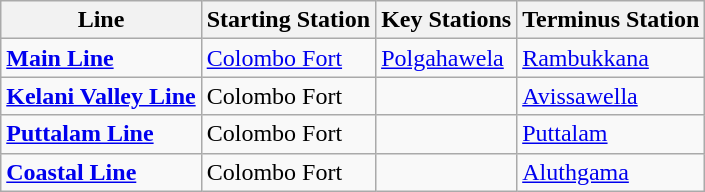<table class="wikitable">
<tr>
<th>Line</th>
<th>Starting Station</th>
<th>Key Stations</th>
<th>Terminus Station</th>
</tr>
<tr>
<td><strong><a href='#'>Main Line</a></strong></td>
<td><a href='#'>Colombo Fort</a></td>
<td><a href='#'>Polgahawela</a></td>
<td><a href='#'>Rambukkana</a></td>
</tr>
<tr>
<td><strong><a href='#'>Kelani Valley Line</a></strong></td>
<td>Colombo Fort</td>
<td></td>
<td><a href='#'>Avissawella</a></td>
</tr>
<tr>
<td><strong><a href='#'>Puttalam Line</a></strong></td>
<td>Colombo Fort</td>
<td></td>
<td><a href='#'>Puttalam</a></td>
</tr>
<tr>
<td><strong><a href='#'>Coastal Line</a></strong></td>
<td>Colombo Fort</td>
<td></td>
<td><a href='#'>Aluthgama</a></td>
</tr>
</table>
